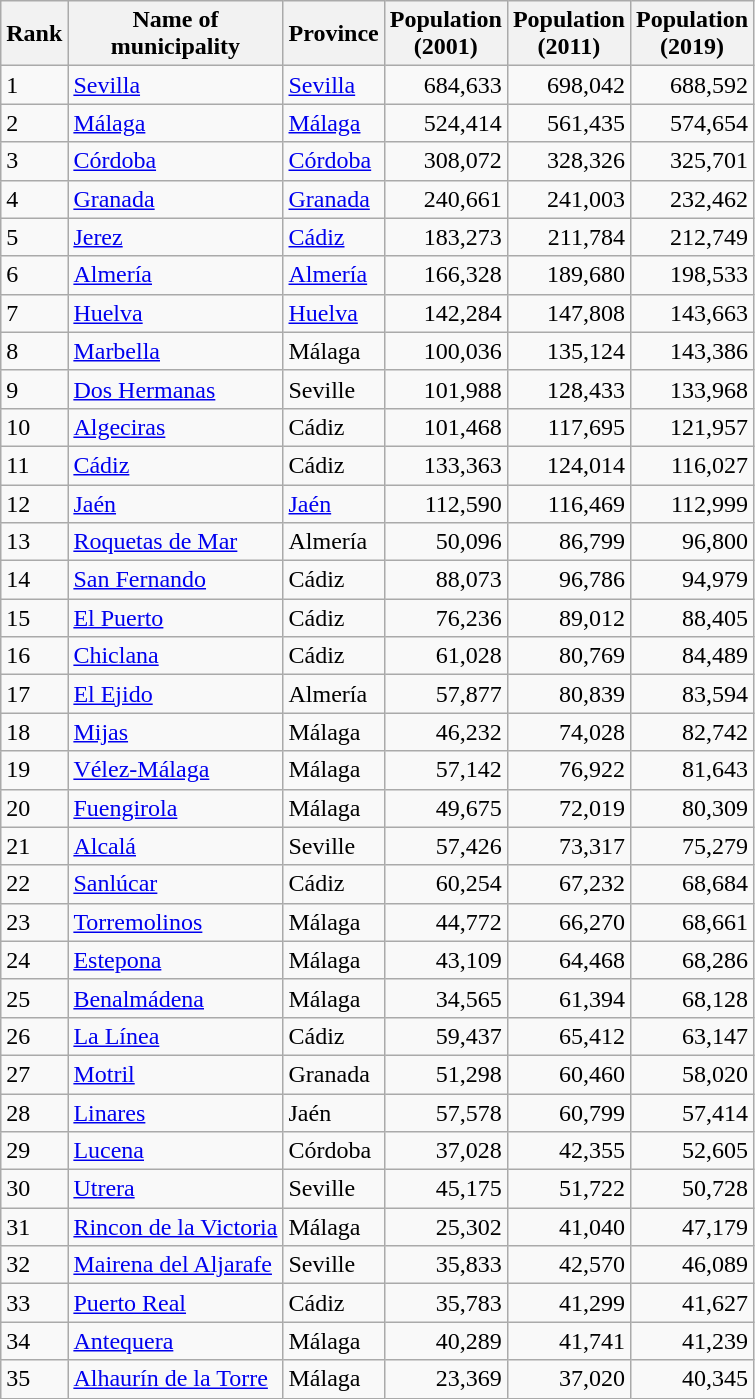<table class="wikitable sortable">
<tr>
<th>Rank</th>
<th>Name of<br>municipality</th>
<th>Province</th>
<th>Population <br>(2001)</th>
<th>Population <br>(2011)</th>
<th>Population <br>(2019)</th>
</tr>
<tr>
<td>1</td>
<td><a href='#'>Sevilla</a></td>
<td><a href='#'>Sevilla</a></td>
<td align=right>684,633</td>
<td align=right>698,042</td>
<td align=right>688,592</td>
</tr>
<tr>
<td>2</td>
<td><a href='#'>Málaga</a></td>
<td><a href='#'>Málaga</a></td>
<td align=right>524,414</td>
<td align=right>561,435</td>
<td align=right>574,654</td>
</tr>
<tr>
<td>3</td>
<td><a href='#'>Córdoba</a></td>
<td><a href='#'>Córdoba</a></td>
<td align=right>308,072</td>
<td align=right>328,326</td>
<td align=right>325,701</td>
</tr>
<tr>
<td>4</td>
<td><a href='#'>Granada</a></td>
<td><a href='#'>Granada</a></td>
<td align=right>240,661</td>
<td align=right>241,003</td>
<td align=right>232,462</td>
</tr>
<tr>
<td>5</td>
<td><a href='#'>Jerez</a></td>
<td><a href='#'>Cádiz</a></td>
<td align=right>183,273</td>
<td align=right>211,784</td>
<td align=right>212,749</td>
</tr>
<tr>
<td>6</td>
<td><a href='#'>Almería</a></td>
<td><a href='#'>Almería</a></td>
<td align=right>166,328</td>
<td align=right>189,680</td>
<td align=right>198,533</td>
</tr>
<tr>
<td>7</td>
<td><a href='#'>Huelva</a></td>
<td><a href='#'>Huelva</a></td>
<td align=right>142,284</td>
<td align=right>147,808</td>
<td align=right>143,663</td>
</tr>
<tr>
<td>8</td>
<td><a href='#'>Marbella</a></td>
<td>Málaga</td>
<td align=right>100,036</td>
<td align=right>135,124</td>
<td align=right>143,386</td>
</tr>
<tr>
<td>9</td>
<td><a href='#'>Dos Hermanas</a></td>
<td>Seville</td>
<td align=right>101,988</td>
<td align=right>128,433</td>
<td align=right>133,968</td>
</tr>
<tr>
<td>10</td>
<td><a href='#'>Algeciras</a></td>
<td>Cádiz</td>
<td align=right>101,468</td>
<td align=right>117,695</td>
<td align=right>121,957</td>
</tr>
<tr>
<td>11</td>
<td><a href='#'>Cádiz</a></td>
<td>Cádiz</td>
<td align=right>133,363</td>
<td align=right>124,014</td>
<td align=right>116,027</td>
</tr>
<tr>
<td>12</td>
<td><a href='#'>Jaén</a></td>
<td><a href='#'>Jaén</a></td>
<td align=right>112,590</td>
<td align=right>116,469</td>
<td align=right>112,999</td>
</tr>
<tr>
<td>13</td>
<td><a href='#'>Roquetas de Mar</a></td>
<td>Almería</td>
<td align=right>50,096</td>
<td align=right>86,799</td>
<td align=right>96,800</td>
</tr>
<tr>
<td>14</td>
<td><a href='#'>San Fernando</a></td>
<td>Cádiz</td>
<td align=right>88,073</td>
<td align=right>96,786</td>
<td align=right>94,979</td>
</tr>
<tr>
<td>15</td>
<td><a href='#'>El Puerto</a></td>
<td>Cádiz</td>
<td align=right>76,236</td>
<td align=right>89,012</td>
<td align=right>88,405</td>
</tr>
<tr>
<td>16</td>
<td><a href='#'>Chiclana</a></td>
<td>Cádiz</td>
<td align=right>61,028</td>
<td align=right>80,769</td>
<td align=right>84,489</td>
</tr>
<tr>
<td>17</td>
<td><a href='#'>El Ejido</a></td>
<td>Almería</td>
<td align=right>57,877</td>
<td align=right>80,839</td>
<td align=right>83,594</td>
</tr>
<tr>
<td>18</td>
<td><a href='#'>Mijas</a></td>
<td>Málaga</td>
<td align=right>46,232</td>
<td align=right>74,028</td>
<td align=right>82,742</td>
</tr>
<tr>
<td>19</td>
<td><a href='#'>Vélez-Málaga</a></td>
<td>Málaga</td>
<td align=right>57,142</td>
<td align=right>76,922</td>
<td align=right>81,643</td>
</tr>
<tr>
<td>20</td>
<td><a href='#'>Fuengirola</a></td>
<td>Málaga</td>
<td align=right>49,675</td>
<td align=right>72,019</td>
<td align=right>80,309</td>
</tr>
<tr>
<td>21</td>
<td><a href='#'>Alcalá</a></td>
<td>Seville</td>
<td align=right>57,426</td>
<td align=right>73,317</td>
<td align=right>75,279</td>
</tr>
<tr>
<td>22</td>
<td><a href='#'>Sanlúcar</a></td>
<td>Cádiz</td>
<td align=right>60,254</td>
<td align=right>67,232</td>
<td align=right>68,684</td>
</tr>
<tr>
<td>23</td>
<td><a href='#'>Torremolinos</a></td>
<td>Málaga</td>
<td align=right>44,772</td>
<td align=right>66,270</td>
<td align=right>68,661</td>
</tr>
<tr>
<td>24</td>
<td><a href='#'>Estepona</a></td>
<td>Málaga</td>
<td align=right>43,109</td>
<td align=right>64,468</td>
<td align=right>68,286</td>
</tr>
<tr>
<td>25</td>
<td><a href='#'>Benalmádena</a></td>
<td>Málaga</td>
<td align=right>34,565</td>
<td align=right>61,394</td>
<td align=right>68,128</td>
</tr>
<tr>
<td>26</td>
<td><a href='#'>La Línea</a></td>
<td>Cádiz</td>
<td align=right>59,437</td>
<td align=right>65,412</td>
<td align=right>63,147</td>
</tr>
<tr>
<td>27</td>
<td><a href='#'>Motril</a></td>
<td>Granada</td>
<td align=right>51,298</td>
<td align=right>60,460</td>
<td align=right>58,020</td>
</tr>
<tr>
<td>28</td>
<td><a href='#'>Linares</a></td>
<td>Jaén</td>
<td align=right>57,578</td>
<td align=right>60,799</td>
<td align=right>57,414</td>
</tr>
<tr>
<td>29</td>
<td><a href='#'>Lucena</a></td>
<td>Córdoba</td>
<td align=right>37,028</td>
<td align=right>42,355</td>
<td align=right>52,605</td>
</tr>
<tr>
<td>30</td>
<td><a href='#'>Utrera</a></td>
<td>Seville</td>
<td align=right>45,175</td>
<td align=right>51,722</td>
<td align=right>50,728</td>
</tr>
<tr>
<td>31</td>
<td><a href='#'>Rincon de la Victoria</a></td>
<td>Málaga</td>
<td align=right>25,302</td>
<td align=right>41,040</td>
<td align=right>47,179</td>
</tr>
<tr>
<td>32</td>
<td><a href='#'>Mairena del Aljarafe</a></td>
<td>Seville</td>
<td align=right>35,833</td>
<td align=right>42,570</td>
<td align=right>46,089</td>
</tr>
<tr>
<td>33</td>
<td><a href='#'>Puerto Real</a></td>
<td>Cádiz</td>
<td align=right>35,783</td>
<td align=right>41,299</td>
<td align=right>41,627</td>
</tr>
<tr>
<td>34</td>
<td><a href='#'>Antequera</a></td>
<td>Málaga</td>
<td align=right>40,289</td>
<td align=right>41,741</td>
<td align=right>41,239</td>
</tr>
<tr>
<td>35</td>
<td><a href='#'>Alhaurín de la Torre</a></td>
<td>Málaga</td>
<td align=right>23,369</td>
<td align=right>37,020</td>
<td align=right>40,345</td>
</tr>
</table>
